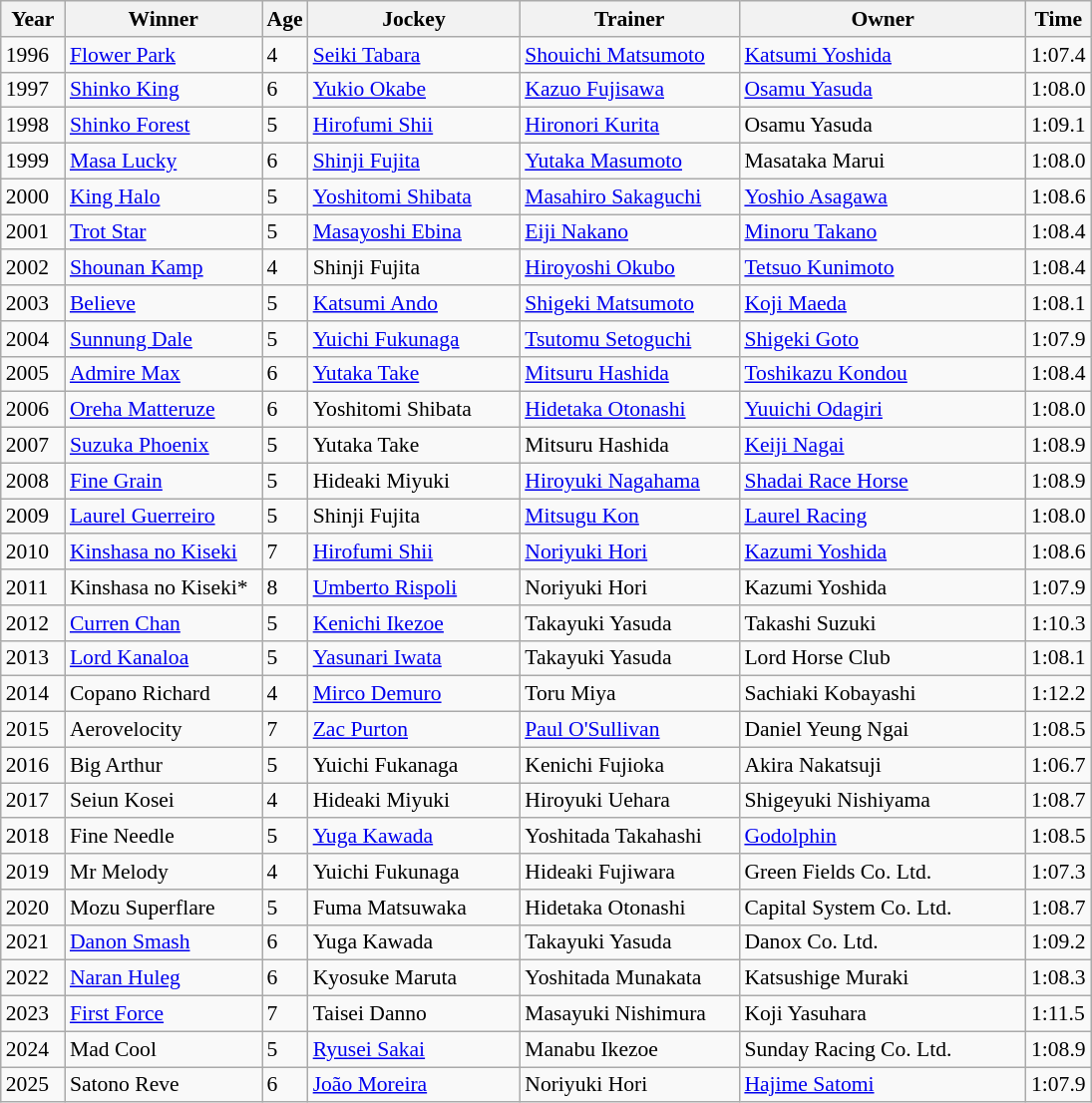<table class="wikitable sortable" style="font-size:90%">
<tr>
<th width="36px">Year<br></th>
<th width="125px">Winner<br></th>
<th>Age<br></th>
<th width="135px">Jockey<br></th>
<th width="140px">Trainer<br></th>
<th width="185px">Owner<br></th>
<th>Time<br></th>
</tr>
<tr>
<td>1996</td>
<td><a href='#'>Flower Park</a></td>
<td>4</td>
<td><a href='#'>Seiki Tabara</a></td>
<td><a href='#'>Shouichi Matsumoto</a></td>
<td><a href='#'>Katsumi Yoshida</a></td>
<td>1:07.4</td>
</tr>
<tr>
<td>1997</td>
<td><a href='#'>Shinko King</a></td>
<td>6</td>
<td><a href='#'>Yukio Okabe</a></td>
<td><a href='#'>Kazuo Fujisawa</a></td>
<td><a href='#'>Osamu Yasuda</a></td>
<td>1:08.0</td>
</tr>
<tr>
<td>1998</td>
<td><a href='#'>Shinko Forest</a></td>
<td>5</td>
<td><a href='#'>Hirofumi Shii</a></td>
<td><a href='#'>Hironori Kurita</a></td>
<td>Osamu Yasuda</td>
<td>1:09.1</td>
</tr>
<tr>
<td>1999</td>
<td><a href='#'>Masa Lucky</a></td>
<td>6</td>
<td><a href='#'>Shinji Fujita</a></td>
<td><a href='#'>Yutaka Masumoto</a></td>
<td>Masataka Marui</td>
<td>1:08.0</td>
</tr>
<tr>
<td>2000</td>
<td><a href='#'>King Halo</a></td>
<td>5</td>
<td><a href='#'>Yoshitomi Shibata</a></td>
<td><a href='#'>Masahiro Sakaguchi</a></td>
<td><a href='#'>Yoshio Asagawa</a></td>
<td>1:08.6</td>
</tr>
<tr>
<td>2001</td>
<td><a href='#'>Trot Star</a></td>
<td>5</td>
<td><a href='#'>Masayoshi Ebina</a></td>
<td><a href='#'>Eiji Nakano</a></td>
<td><a href='#'>Minoru Takano</a></td>
<td>1:08.4</td>
</tr>
<tr>
<td>2002</td>
<td><a href='#'>Shounan Kamp</a></td>
<td>4</td>
<td>Shinji Fujita</td>
<td><a href='#'>Hiroyoshi Okubo</a></td>
<td><a href='#'>Tetsuo Kunimoto</a></td>
<td>1:08.4</td>
</tr>
<tr>
<td>2003</td>
<td><a href='#'>Believe</a></td>
<td>5</td>
<td><a href='#'>Katsumi Ando</a></td>
<td><a href='#'>Shigeki Matsumoto</a></td>
<td><a href='#'>Koji Maeda</a></td>
<td>1:08.1</td>
</tr>
<tr>
<td>2004</td>
<td><a href='#'>Sunnung Dale</a></td>
<td>5</td>
<td><a href='#'>Yuichi Fukunaga</a></td>
<td><a href='#'>Tsutomu Setoguchi</a></td>
<td><a href='#'>Shigeki Goto</a></td>
<td>1:07.9</td>
</tr>
<tr>
<td>2005</td>
<td><a href='#'>Admire Max</a></td>
<td>6</td>
<td><a href='#'>Yutaka Take</a></td>
<td><a href='#'>Mitsuru Hashida</a></td>
<td><a href='#'>Toshikazu Kondou</a></td>
<td>1:08.4</td>
</tr>
<tr>
<td>2006</td>
<td><a href='#'>Oreha Matteruze</a></td>
<td>6</td>
<td>Yoshitomi Shibata</td>
<td><a href='#'>Hidetaka Otonashi</a></td>
<td><a href='#'>Yuuichi Odagiri</a></td>
<td>1:08.0</td>
</tr>
<tr>
<td>2007</td>
<td><a href='#'>Suzuka Phoenix</a></td>
<td>5</td>
<td>Yutaka Take</td>
<td>Mitsuru Hashida</td>
<td><a href='#'>Keiji Nagai</a></td>
<td>1:08.9</td>
</tr>
<tr>
<td>2008</td>
<td><a href='#'>Fine Grain</a></td>
<td>5</td>
<td>Hideaki Miyuki</td>
<td><a href='#'>Hiroyuki Nagahama</a></td>
<td><a href='#'>Shadai Race Horse</a></td>
<td>1:08.9</td>
</tr>
<tr>
<td>2009</td>
<td><a href='#'>Laurel Guerreiro</a></td>
<td>5</td>
<td>Shinji Fujita</td>
<td><a href='#'>Mitsugu Kon</a></td>
<td><a href='#'>Laurel Racing</a></td>
<td>1:08.0</td>
</tr>
<tr>
<td>2010</td>
<td><a href='#'>Kinshasa no Kiseki</a></td>
<td>7</td>
<td><a href='#'>Hirofumi Shii</a></td>
<td><a href='#'>Noriyuki Hori</a></td>
<td><a href='#'>Kazumi Yoshida</a></td>
<td>1:08.6</td>
</tr>
<tr>
<td>2011</td>
<td>Kinshasa no Kiseki*</td>
<td>8</td>
<td><a href='#'>Umberto Rispoli</a></td>
<td>Noriyuki Hori</td>
<td>Kazumi Yoshida</td>
<td>1:07.9</td>
</tr>
<tr>
<td>2012</td>
<td><a href='#'>Curren Chan</a></td>
<td>5</td>
<td><a href='#'>Kenichi Ikezoe</a></td>
<td>Takayuki Yasuda</td>
<td>Takashi Suzuki</td>
<td>1:10.3</td>
</tr>
<tr>
<td>2013</td>
<td><a href='#'>Lord Kanaloa</a></td>
<td>5</td>
<td><a href='#'>Yasunari Iwata</a></td>
<td>Takayuki Yasuda</td>
<td>Lord Horse Club</td>
<td>1:08.1</td>
</tr>
<tr>
<td>2014</td>
<td>Copano Richard</td>
<td>4</td>
<td><a href='#'>Mirco Demuro</a></td>
<td>Toru Miya</td>
<td>Sachiaki Kobayashi</td>
<td>1:12.2</td>
</tr>
<tr>
<td>2015</td>
<td>Aerovelocity</td>
<td>7</td>
<td><a href='#'>Zac Purton</a></td>
<td><a href='#'>Paul O'Sullivan</a></td>
<td>Daniel Yeung Ngai</td>
<td>1:08.5</td>
</tr>
<tr>
<td>2016</td>
<td>Big Arthur</td>
<td>5</td>
<td>Yuichi Fukanaga</td>
<td>Kenichi Fujioka</td>
<td>Akira Nakatsuji</td>
<td>1:06.7</td>
</tr>
<tr>
<td>2017</td>
<td>Seiun Kosei</td>
<td>4</td>
<td>Hideaki Miyuki</td>
<td>Hiroyuki Uehara</td>
<td>Shigeyuki Nishiyama</td>
<td>1:08.7</td>
</tr>
<tr>
<td>2018</td>
<td>Fine Needle</td>
<td>5</td>
<td><a href='#'>Yuga Kawada</a></td>
<td>Yoshitada Takahashi</td>
<td><a href='#'>Godolphin</a></td>
<td>1:08.5</td>
</tr>
<tr>
<td>2019</td>
<td>Mr Melody</td>
<td>4</td>
<td>Yuichi Fukunaga</td>
<td>Hideaki Fujiwara</td>
<td>Green Fields Co. Ltd.</td>
<td>1:07.3</td>
</tr>
<tr>
<td>2020</td>
<td>Mozu Superflare</td>
<td>5</td>
<td>Fuma Matsuwaka</td>
<td>Hidetaka Otonashi</td>
<td>Capital System Co. Ltd.</td>
<td>1:08.7</td>
</tr>
<tr>
<td>2021</td>
<td><a href='#'>Danon Smash</a></td>
<td>6</td>
<td>Yuga Kawada</td>
<td>Takayuki Yasuda</td>
<td>Danox Co. Ltd.</td>
<td>1:09.2</td>
</tr>
<tr>
<td>2022</td>
<td><a href='#'>Naran Huleg</a></td>
<td>6</td>
<td>Kyosuke Maruta</td>
<td>Yoshitada Munakata</td>
<td>Katsushige Muraki</td>
<td>1:08.3</td>
</tr>
<tr>
<td>2023</td>
<td><a href='#'>First Force</a></td>
<td>7</td>
<td>Taisei Danno</td>
<td>Masayuki Nishimura</td>
<td>Koji Yasuhara</td>
<td>1:11.5</td>
</tr>
<tr>
<td>2024</td>
<td>Mad Cool</td>
<td>5</td>
<td><a href='#'>Ryusei Sakai</a></td>
<td>Manabu Ikezoe</td>
<td>Sunday Racing Co. Ltd.</td>
<td>1:08.9</td>
</tr>
<tr>
<td>2025</td>
<td>Satono Reve</td>
<td>6</td>
<td><a href='#'>João Moreira</a></td>
<td>Noriyuki Hori</td>
<td><a href='#'>Hajime Satomi</a></td>
<td>1:07.9</td>
</tr>
</table>
